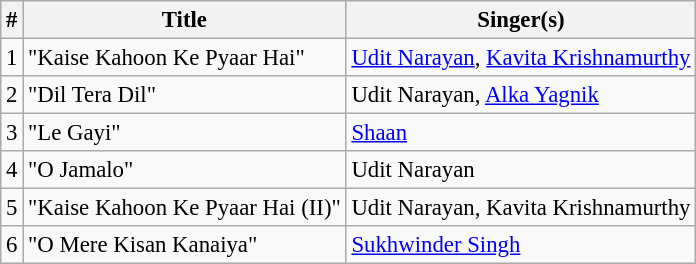<table class="wikitable" style="font-size:95%;">
<tr>
<th>#</th>
<th>Title</th>
<th>Singer(s)</th>
</tr>
<tr>
<td>1</td>
<td>"Kaise Kahoon Ke Pyaar Hai"</td>
<td><a href='#'>Udit Narayan</a>, <a href='#'>Kavita Krishnamurthy</a></td>
</tr>
<tr>
<td>2</td>
<td>"Dil Tera Dil"</td>
<td>Udit Narayan, <a href='#'>Alka Yagnik</a></td>
</tr>
<tr>
<td>3</td>
<td>"Le Gayi"</td>
<td><a href='#'>Shaan</a></td>
</tr>
<tr>
<td>4</td>
<td>"O Jamalo"</td>
<td>Udit Narayan</td>
</tr>
<tr>
<td>5</td>
<td>"Kaise Kahoon Ke Pyaar Hai (II)"</td>
<td>Udit Narayan, Kavita Krishnamurthy</td>
</tr>
<tr>
<td>6</td>
<td>"O Mere Kisan Kanaiya"</td>
<td><a href='#'>Sukhwinder Singh</a></td>
</tr>
</table>
